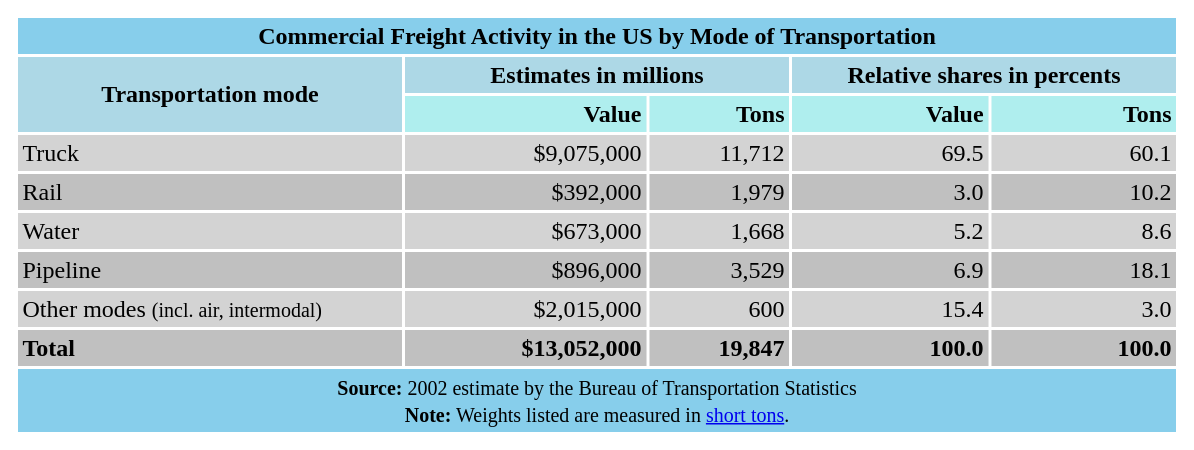<table style="margin:auto; border:10px solid white;" border="0" cellpadding="3">
<tr>
<th colspan="5" style="background:skyBlue;">Commercial Freight Activity in the US by Mode of Transportation</th>
</tr>
<tr style="text-align:center; background:#add8e6;">
<td rowspan="2" style="width:250px; "><strong>Transportation mode</strong></td>
<td colspan="2" style="width:250px; "><strong>Estimates in millions</strong></td>
<td colspan="2" style="width:250px; "><strong>Relative shares in percents</strong></td>
</tr>
<tr style="text-align:right; background:#afeeee;">
<td><strong>Value</strong></td>
<td><strong>Tons</strong></td>
<td><strong>Value</strong></td>
<td><strong>Tons</strong></td>
</tr>
<tr>
<td style="background:#D3D3D3;">Truck</td>
<td style="background:#d3d3d3; text-align:right;">$9,075,000</td>
<td style="background:#d3d3d3; text-align:right;">11,712</td>
<td style="background:#d3d3d3; text-align:right;">69.5</td>
<td style="background:#d3d3d3; text-align:right;">60.1</td>
</tr>
<tr style="background:silver;">
<td>Rail</td>
<td style="text-align:right;">$392,000</td>
<td style="text-align:right;">1,979</td>
<td style="text-align:right;">3.0</td>
<td style="text-align:right;">10.2</td>
</tr>
<tr>
<td style="background:#D3D3D3;">Water</td>
<td style="background:#d3d3d3; text-align:right;">$673,000</td>
<td style="background:#d3d3d3; text-align:right;">1,668</td>
<td style="background:#d3d3d3; text-align:right;">5.2</td>
<td style="background:#d3d3d3; text-align:right;">8.6</td>
</tr>
<tr style="background:silver;">
<td>Pipeline</td>
<td style="text-align:right;">$896,000</td>
<td style="text-align:right;">3,529</td>
<td style="text-align:right;">6.9</td>
<td style="text-align:right;">18.1</td>
</tr>
<tr>
<td style="background:#D3D3D3;">Other modes <small>(incl. air, intermodal)</small></td>
<td style="background:#d3d3d3; text-align:right;">$2,015,000</td>
<td style="background:#d3d3d3; text-align:right;">600</td>
<td style="background:#d3d3d3; text-align:right;">15.4</td>
<td style="background:#d3d3d3; text-align:right;">3.0</td>
</tr>
<tr style="background:silver;">
<td><strong>Total</strong></td>
<td style="text-align:right;"><strong>$13,052,000</strong></td>
<td style="text-align:right;"><strong>19,847</strong></td>
<td style="text-align:right;"><strong>100.0</strong></td>
<td style="text-align:right;"><strong>100.0</strong></td>
</tr>
<tr>
<td colspan="5" style="background:skyBlue; text-align:center;"><small><strong>Source:</strong> 2002 estimate by the Bureau of Transportation Statistics</small><br><small><strong>Note:</strong> Weights listed are measured in <a href='#'>short tons</a>.</small></td>
</tr>
</table>
